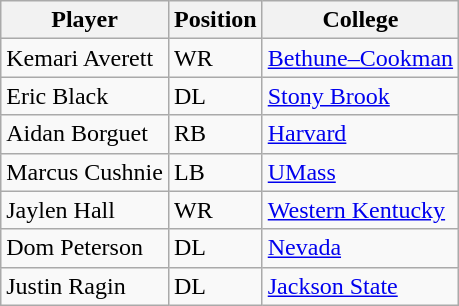<table class="wikitable">
<tr>
<th>Player</th>
<th>Position</th>
<th>College</th>
</tr>
<tr>
<td>Kemari Averett</td>
<td>WR</td>
<td><a href='#'>Bethune–Cookman</a></td>
</tr>
<tr>
<td>Eric Black</td>
<td>DL</td>
<td><a href='#'>Stony Brook</a></td>
</tr>
<tr>
<td>Aidan Borguet</td>
<td>RB</td>
<td><a href='#'>Harvard</a></td>
</tr>
<tr>
<td>Marcus Cushnie</td>
<td>LB</td>
<td><a href='#'>UMass</a></td>
</tr>
<tr>
<td>Jaylen Hall</td>
<td>WR</td>
<td><a href='#'>Western Kentucky</a></td>
</tr>
<tr>
<td>Dom Peterson</td>
<td>DL</td>
<td><a href='#'>Nevada</a></td>
</tr>
<tr>
<td>Justin Ragin</td>
<td>DL</td>
<td><a href='#'>Jackson State</a></td>
</tr>
</table>
